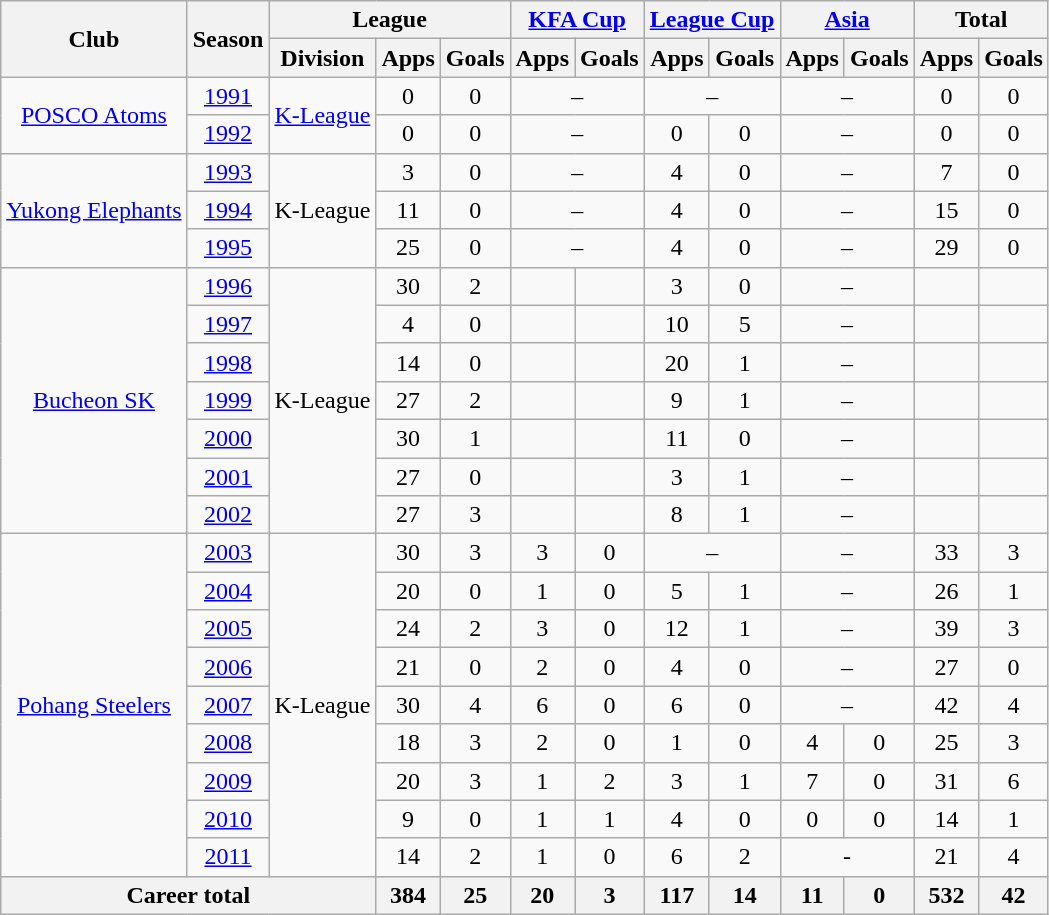<table class="wikitable" style="text-align:center">
<tr>
<th rowspan="2">Club</th>
<th rowspan="2">Season</th>
<th colspan="3">League</th>
<th colspan="2"><a href='#'>KFA Cup</a></th>
<th colspan="2"><a href='#'>League Cup</a></th>
<th colspan="2"><a href='#'>Asia</a></th>
<th colspan="2">Total</th>
</tr>
<tr>
<th>Division</th>
<th>Apps</th>
<th>Goals</th>
<th>Apps</th>
<th>Goals</th>
<th>Apps</th>
<th>Goals</th>
<th>Apps</th>
<th>Goals</th>
<th>Apps</th>
<th>Goals</th>
</tr>
<tr>
<td rowspan="2"><a href='#'>POSCO Atoms</a></td>
<td><a href='#'>1991</a></td>
<td rowspan="2"><a href='#'>K-League</a></td>
<td>0</td>
<td>0</td>
<td colspan="2">–</td>
<td colspan="2">–</td>
<td colspan="2">–</td>
<td>0</td>
<td>0</td>
</tr>
<tr>
<td><a href='#'>1992</a></td>
<td>0</td>
<td>0</td>
<td colspan="2">–</td>
<td>0</td>
<td>0</td>
<td colspan="2">–</td>
<td>0</td>
<td>0</td>
</tr>
<tr>
<td rowspan="3"><a href='#'>Yukong Elephants</a></td>
<td><a href='#'>1993</a></td>
<td rowspan="3">K-League</td>
<td>3</td>
<td>0</td>
<td colspan="2">–</td>
<td>4</td>
<td>0</td>
<td colspan="2">–</td>
<td>7</td>
<td>0</td>
</tr>
<tr>
<td><a href='#'>1994</a></td>
<td>11</td>
<td>0</td>
<td colspan="2">–</td>
<td>4</td>
<td>0</td>
<td colspan="2">–</td>
<td>15</td>
<td>0</td>
</tr>
<tr>
<td><a href='#'>1995</a></td>
<td>25</td>
<td>0</td>
<td colspan="2">–</td>
<td>4</td>
<td>0</td>
<td colspan="2">–</td>
<td>29</td>
<td>0</td>
</tr>
<tr>
<td rowspan="7"><a href='#'>Bucheon SK</a></td>
<td><a href='#'>1996</a></td>
<td rowspan="7">K-League</td>
<td>30</td>
<td>2</td>
<td></td>
<td></td>
<td>3</td>
<td>0</td>
<td colspan="2">–</td>
<td></td>
<td></td>
</tr>
<tr>
<td><a href='#'>1997</a></td>
<td>4</td>
<td>0</td>
<td></td>
<td></td>
<td>10</td>
<td>5</td>
<td colspan="2">–</td>
<td></td>
<td></td>
</tr>
<tr>
<td><a href='#'>1998</a></td>
<td>14</td>
<td>0</td>
<td></td>
<td></td>
<td>20</td>
<td>1</td>
<td colspan="2">–</td>
<td></td>
<td></td>
</tr>
<tr>
<td><a href='#'>1999</a></td>
<td>27</td>
<td>2</td>
<td></td>
<td></td>
<td>9</td>
<td>1</td>
<td colspan="2">–</td>
<td></td>
<td></td>
</tr>
<tr>
<td><a href='#'>2000</a></td>
<td>30</td>
<td>1</td>
<td></td>
<td></td>
<td>11</td>
<td>0</td>
<td colspan="2">–</td>
<td></td>
<td></td>
</tr>
<tr>
<td><a href='#'>2001</a></td>
<td>27</td>
<td>0</td>
<td></td>
<td></td>
<td>3</td>
<td>1</td>
<td colspan="2">–</td>
<td></td>
<td></td>
</tr>
<tr>
<td><a href='#'>2002</a></td>
<td>27</td>
<td>3</td>
<td></td>
<td></td>
<td>8</td>
<td>1</td>
<td colspan="2">–</td>
<td></td>
<td></td>
</tr>
<tr>
<td rowspan="9"><a href='#'>Pohang Steelers</a></td>
<td><a href='#'>2003</a></td>
<td rowspan="9">K-League</td>
<td>30</td>
<td>3</td>
<td>3</td>
<td>0</td>
<td colspan="2">–</td>
<td colspan="2">–</td>
<td>33</td>
<td>3</td>
</tr>
<tr>
<td><a href='#'>2004</a></td>
<td>20</td>
<td>0</td>
<td>1</td>
<td>0</td>
<td>5</td>
<td>1</td>
<td colspan="2">–</td>
<td>26</td>
<td>1</td>
</tr>
<tr>
<td><a href='#'>2005</a></td>
<td>24</td>
<td>2</td>
<td>3</td>
<td>0</td>
<td>12</td>
<td>1</td>
<td colspan="2">–</td>
<td>39</td>
<td>3</td>
</tr>
<tr>
<td><a href='#'>2006</a></td>
<td>21</td>
<td>0</td>
<td>2</td>
<td>0</td>
<td>4</td>
<td>0</td>
<td colspan="2">–</td>
<td>27</td>
<td>0</td>
</tr>
<tr>
<td><a href='#'>2007</a></td>
<td>30</td>
<td>4</td>
<td>6</td>
<td>0</td>
<td>6</td>
<td>0</td>
<td colspan="2">–</td>
<td>42</td>
<td>4</td>
</tr>
<tr>
<td><a href='#'>2008</a></td>
<td>18</td>
<td>3</td>
<td>2</td>
<td>0</td>
<td>1</td>
<td>0</td>
<td>4</td>
<td>0</td>
<td>25</td>
<td>3</td>
</tr>
<tr>
<td><a href='#'>2009</a></td>
<td>20</td>
<td>3</td>
<td>1</td>
<td>2</td>
<td>3</td>
<td>1</td>
<td>7</td>
<td>0</td>
<td>31</td>
<td>6</td>
</tr>
<tr>
<td><a href='#'>2010</a></td>
<td>9</td>
<td>0</td>
<td>1</td>
<td>1</td>
<td>4</td>
<td>0</td>
<td>0</td>
<td>0</td>
<td>14</td>
<td>1</td>
</tr>
<tr>
<td><a href='#'>2011</a></td>
<td>14</td>
<td>2</td>
<td>1</td>
<td>0</td>
<td>6</td>
<td>2</td>
<td colspan=2>-</td>
<td>21</td>
<td>4</td>
</tr>
<tr>
<th colspan="3">Career total</th>
<th>384</th>
<th>25</th>
<th>20</th>
<th>3</th>
<th>117</th>
<th>14</th>
<th>11</th>
<th>0</th>
<th>532</th>
<th>42</th>
</tr>
</table>
